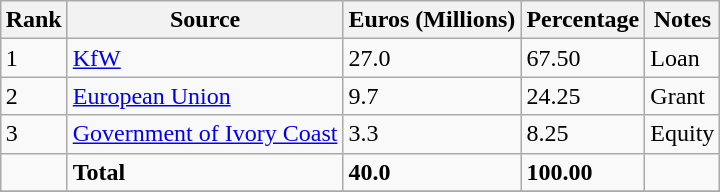<table class="wikitable sortable" style="margin: 0.5em auto">
<tr>
<th>Rank</th>
<th>Source</th>
<th>Euros (Millions)</th>
<th>Percentage</th>
<th>Notes</th>
</tr>
<tr>
<td>1</td>
<td><a href='#'>KfW</a></td>
<td>27.0</td>
<td>67.50</td>
<td>Loan</td>
</tr>
<tr>
<td>2</td>
<td><a href='#'>European Union</a></td>
<td>9.7</td>
<td>24.25</td>
<td>Grant</td>
</tr>
<tr>
<td>3</td>
<td><a href='#'>Government of Ivory Coast</a></td>
<td>3.3</td>
<td>8.25</td>
<td>Equity</td>
</tr>
<tr>
<td></td>
<td><strong>Total</strong></td>
<td><strong>40.0</strong></td>
<td><strong>100.00</strong></td>
<td></td>
</tr>
<tr>
</tr>
</table>
